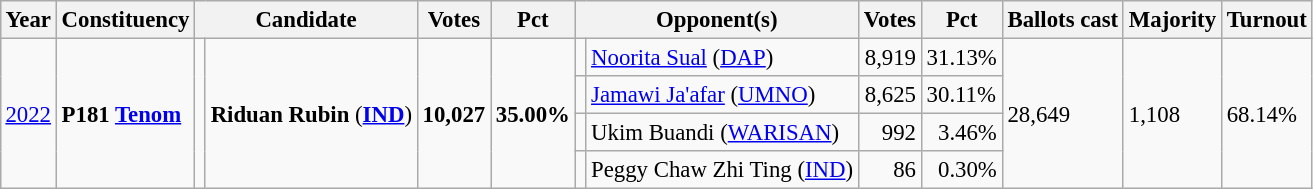<table class="wikitable" style="margin:0.5em ; font-size:95%">
<tr>
<th>Year</th>
<th>Constituency</th>
<th colspan=2>Candidate</th>
<th>Votes</th>
<th>Pct</th>
<th colspan=2>Opponent(s)</th>
<th>Votes</th>
<th>Pct</th>
<th>Ballots cast</th>
<th>Majority</th>
<th>Turnout</th>
</tr>
<tr>
<td rowspan="4"><a href='#'>2022</a></td>
<td rowspan="4"><strong>P181 <a href='#'>Tenom</a></strong></td>
<td rowspan="4" ></td>
<td rowspan="4"><strong>Riduan Rubin</strong> (<a href='#'><strong>IND</strong></a>)</td>
<td rowspan="4" align=right><strong>10,027</strong></td>
<td rowspan="4"><strong>35.00%</strong></td>
<td></td>
<td><a href='#'>Noorita Sual</a> (<a href='#'>DAP</a>)</td>
<td align=right>8,919</td>
<td>31.13%</td>
<td rowspan="4">28,649</td>
<td rowspan="4">1,108</td>
<td rowspan="4">68.14%</td>
</tr>
<tr>
<td></td>
<td><a href='#'>Jamawi Ja'afar</a> (<a href='#'>UMNO</a>)</td>
<td align=right>8,625</td>
<td>30.11%</td>
</tr>
<tr>
<td></td>
<td>Ukim Buandi (<a href='#'>WARISAN</a>)</td>
<td align=right>992</td>
<td align=right>3.46%</td>
</tr>
<tr>
<td></td>
<td>Peggy Chaw Zhi Ting (<a href='#'>IND</a>)</td>
<td align=right>86</td>
<td align=right>0.30%</td>
</tr>
</table>
